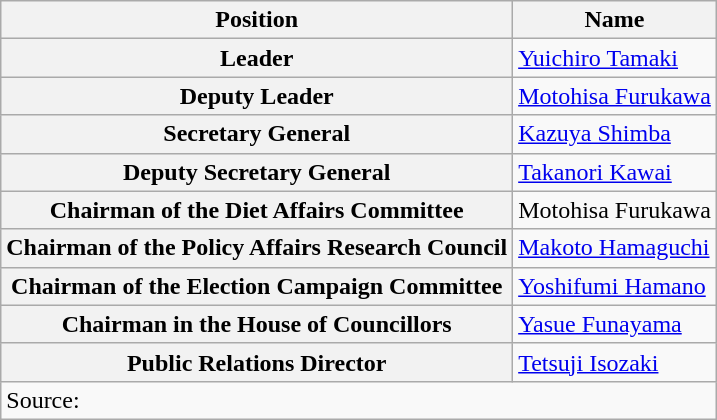<table class="wikitable sortable">
<tr>
<th>Position</th>
<th>Name</th>
</tr>
<tr>
<th>Leader</th>
<td><a href='#'>Yuichiro Tamaki</a></td>
</tr>
<tr>
<th>Deputy Leader</th>
<td><a href='#'>Motohisa Furukawa</a></td>
</tr>
<tr>
<th>Secretary General</th>
<td><a href='#'>Kazuya Shimba</a></td>
</tr>
<tr>
<th>Deputy Secretary General</th>
<td><a href='#'>Takanori Kawai</a></td>
</tr>
<tr>
<th>Chairman of the Diet Affairs Committee</th>
<td>Motohisa Furukawa</td>
</tr>
<tr>
<th>Chairman of the Policy Affairs Research Council</th>
<td><a href='#'>Makoto Hamaguchi</a></td>
</tr>
<tr>
<th>Chairman of the Election Campaign Committee</th>
<td><a href='#'>Yoshifumi Hamano</a></td>
</tr>
<tr>
<th>Chairman in the House of Councillors</th>
<td><a href='#'>Yasue Funayama</a></td>
</tr>
<tr>
<th>Public Relations Director</th>
<td><a href='#'>Tetsuji Isozaki</a></td>
</tr>
<tr>
<td align=left colspan=2>Source: </td>
</tr>
</table>
